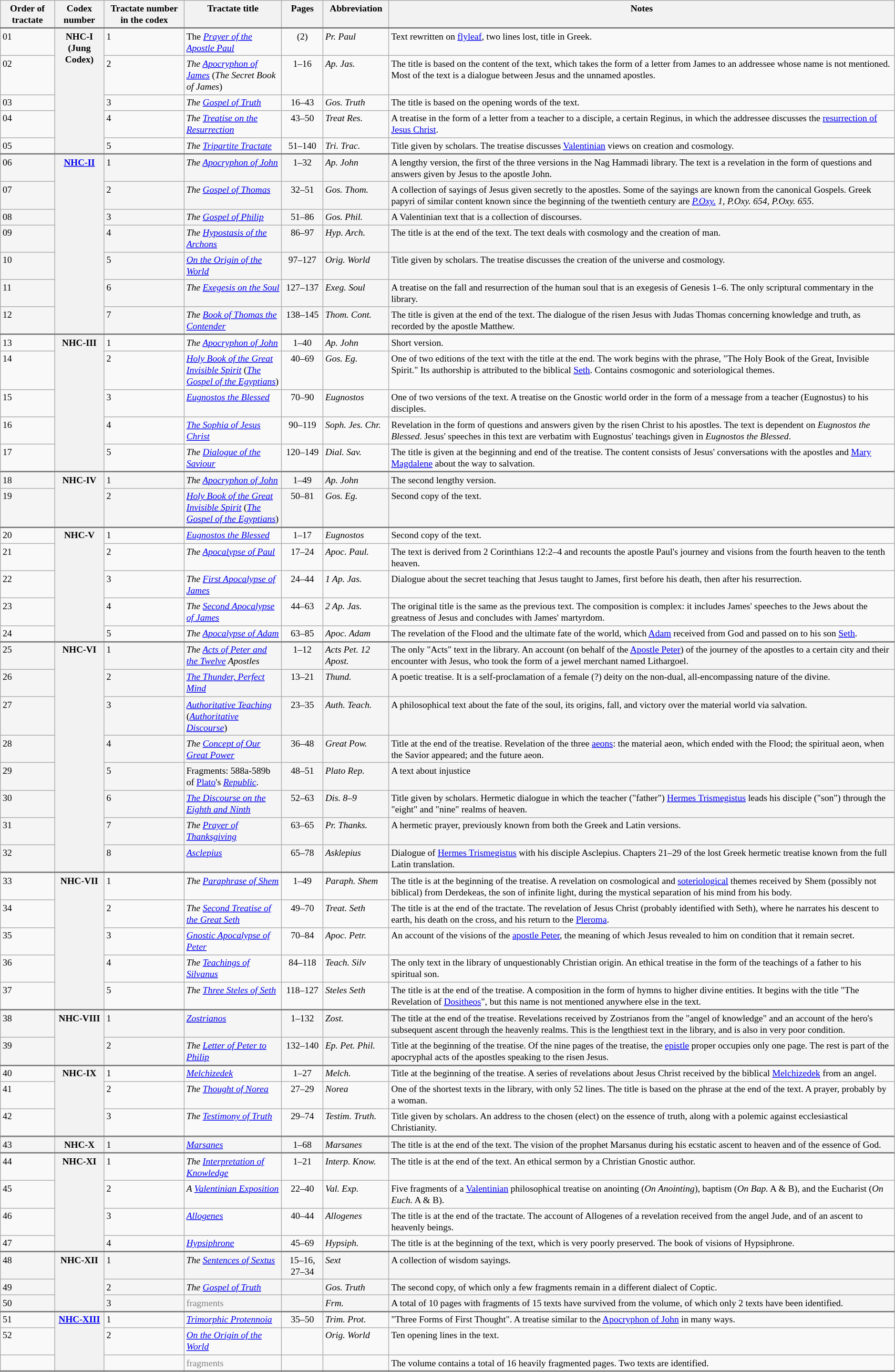<table class="wikitable" style="font-size:small">
<tr style="vertical-align:top">
<th>Order of tractate</th>
<th>Codex number</th>
<th>Tractate number in the codex</th>
<th style="width:10em">Tractate title</th>
<th style="text-align:center">Pages</th>
<th>Abbreviation</th>
<th>Notes</th>
</tr>
<tr style="vertical-align:top; border-top:solid 2px gray">
<td>01</td>
<th rowspan="5">NHC-I <br>(Jung Codex)</th>
<td>1</td>
<td>The <em><a href='#'>Prayer of the Apostle Paul</a></em></td>
<td style="text-align:center">(2)</td>
<td><em>Pr. Paul</em></td>
<td>Text rewritten on <a href='#'>flyleaf</a>, two lines lost, title in Greek.</td>
</tr>
<tr style="vertical-align:top">
<td>02</td>
<td>2</td>
<td><em>The <a href='#'>Apocryphon of James</a></em> (<em>The Secret Book of James</em>)</td>
<td style="text-align:center">1–16</td>
<td><em>Ap. Jas.</em></td>
<td>The title is based on the content of the text, which takes the form of a letter from James to an addressee whose name is not mentioned. Most of the text is a dialogue between Jesus and the unnamed apostles.</td>
</tr>
<tr style="vertical-align:top">
<td>03</td>
<td>3</td>
<td><em>The <a href='#'>Gospel of Truth</a></em></td>
<td style="text-align:center">16–43</td>
<td><em>Gos. Truth</em></td>
<td>The title is based on the opening words of the text.</td>
</tr>
<tr style="vertical-align:top">
<td>04</td>
<td>4</td>
<td><em>The <a href='#'>Treatise on the Resurrection</a></em></td>
<td style="text-align:center">43–50</td>
<td><em>Treat Res.</em></td>
<td>A treatise in the form of a letter from a teacher to a disciple, a certain Reginus, in which the addressee discusses the <a href='#'>resurrection of Jesus Christ</a>.</td>
</tr>
<tr style="vertical-align:top">
<td>05</td>
<td>5</td>
<td><em>The <a href='#'>Tripartite Tractate</a></em></td>
<td style="text-align:center">51–140</td>
<td><em>Tri. Trac.</em></td>
<td>Title given by scholars. The treatise discusses <a href='#'>Valentinian</a> views on creation and cosmology.</td>
</tr>
<tr style="vertical-align:top; border-top:solid 2px gray; background-color:whitesmoke">
<td>06</td>
<th rowspan="7"><a href='#'>NHC-II</a></th>
<td>1</td>
<td><em>The <a href='#'>Apocryphon of John</a></em></td>
<td style="text-align:center">1–32</td>
<td><em>Ap. John</em></td>
<td>A lengthy version, the first of the three versions in the Nag Hammadi library. The text is a revelation in the form of questions and answers given by Jesus to the apostle John.</td>
</tr>
<tr style="background-color:whitesmoke; vertical-align:top">
<td>07</td>
<td>2</td>
<td><em>The <a href='#'>Gospel of Thomas</a></em></td>
<td style="text-align:center">32–51</td>
<td><em>Gos. Thom.</em></td>
<td>A collection of sayings of Jesus given secretly to the apostles. Some of the sayings are known from the canonical Gospels. Greek papyri of similar content known since the beginning of the twentieth century are <em><a href='#'>P.Oxy.</a> 1, P.Oxy. 654, P.Oxy. 655</em>.</td>
</tr>
<tr style="background-color:whitesmoke; vertical-align:top">
<td>08</td>
<td>3</td>
<td><em>The <a href='#'>Gospel of Philip</a></em></td>
<td style="text-align:center">51–86</td>
<td><em>Gos. Phil.</em></td>
<td>A Valentinian text that is a collection of discourses.</td>
</tr>
<tr style="background-color:whitesmoke; vertical-align:top">
<td>09</td>
<td>4</td>
<td><em>The <a href='#'>Hypostasis of the Archons</a></em></td>
<td style="text-align:center">86–97</td>
<td><em>Hyp. Arch.</em></td>
<td>The title is at the end of the text. The text deals with cosmology and the creation of man.</td>
</tr>
<tr style="background-color:whitesmoke; vertical-align:top">
<td>10</td>
<td>5</td>
<td><em><a href='#'>On the Origin of the World</a></em></td>
<td style="text-align:center">97–127</td>
<td><em>Orig. World</em></td>
<td>Title given by scholars. The treatise discusses the creation of the universe and cosmology.</td>
</tr>
<tr style="background-color:whitesmoke; vertical-align:top">
<td>11</td>
<td>6</td>
<td><em>The <a href='#'>Exegesis on the Soul</a></em></td>
<td style="text-align:center">127–137</td>
<td><em>Exeg. Soul</em></td>
<td>A treatise on the fall and resurrection of the human soul that is an exegesis of Genesis 1–6. The only scriptural commentary in the library.</td>
</tr>
<tr style="background-color:whitesmoke; vertical-align:top">
<td>12</td>
<td>7</td>
<td><em>The <a href='#'>Book of Thomas the Contender</a></em></td>
<td style="text-align:center">138–145</td>
<td><em>Thom. Cont.</em></td>
<td>The title is given at the end of the text. The dialogue of the risen Jesus with Judas Thomas concerning knowledge and truth, as recorded by the apostle Matthew.</td>
</tr>
<tr style="vertical-align:top; border-top:solid 2px gray">
<td>13</td>
<th rowspan="5">NHC-III</th>
<td>1</td>
<td><em>The <a href='#'>Apocryphon of John</a></em></td>
<td style="text-align:center">1–40</td>
<td><em>Ap. John</em></td>
<td>Short version.</td>
</tr>
<tr style="vertical-align:top">
<td>14</td>
<td>2</td>
<td><em><a href='#'>Holy Book of the Great Invisible Spirit</a></em> (<em><a href='#'>The Gospel of the Egyptians</a></em>)</td>
<td style="text-align:center">40–69</td>
<td><em>Gos. Eg.</em></td>
<td>One of two editions of the text with the title at the end. The work begins with the phrase, "The Holy Book of the Great, Invisible Spirit." Its authorship is attributed to the biblical <a href='#'>Seth</a>. Contains cosmogonic and soteriological themes.</td>
</tr>
<tr style="vertical-align:top">
<td>15</td>
<td>3</td>
<td><em><a href='#'>Eugnostos the Blessed</a></em></td>
<td style="text-align:center">70–90</td>
<td><em>Eugnostos</em></td>
<td>One of two versions of the text. A treatise on the Gnostic world order in the form of a message from a teacher (Eugnostus) to his disciples.</td>
</tr>
<tr style="vertical-align:top">
<td>16</td>
<td>4</td>
<td><em><a href='#'>The Sophia of Jesus Christ</a></em></td>
<td style="text-align:center">90–119</td>
<td><em>Soph. Jes. Chr.</em></td>
<td>Revelation in the form of questions and answers given by the risen Christ to his apostles. The text is dependent on <em>Eugnostos the Blessed</em>. Jesus' speeches in this text are verbatim with Eugnostus' teachings given in <em>Eugnostos the Blessed</em>.</td>
</tr>
<tr style="vertical-align:top">
<td>17</td>
<td>5</td>
<td><em>The <a href='#'>Dialogue of the Saviour</a></em></td>
<td style="text-align:center">120–149</td>
<td><em>Dial. Sav.</em></td>
<td>The title is given at the beginning and end of the treatise. The content consists of Jesus' conversations with the apostles and <a href='#'>Mary Magdalene</a> about the way to salvation.</td>
</tr>
<tr style="vertical-align:top; border-top:solid 2px gray; background-color:whitesmoke">
<td>18</td>
<th rowspan="2">NHC-IV</th>
<td>1</td>
<td><em>The <a href='#'>Apocryphon of John</a></em></td>
<td style="text-align:center">1–49</td>
<td><em>Ap. John</em></td>
<td>The second lengthy version.</td>
</tr>
<tr style="background-color:whitesmoke; vertical-align:top">
<td>19</td>
<td>2</td>
<td><em><a href='#'>Holy Book of the Great Invisible Spirit</a></em> (<em><a href='#'>The Gospel of the Egyptians</a></em>)</td>
<td style="text-align:center">50–81</td>
<td><em>Gos. Eg.</em></td>
<td>Second copy of the text.</td>
</tr>
<tr style="vertical-align:top; border-top:solid 2px gray">
<td>20</td>
<th rowspan="5">NHC-V</th>
<td>1</td>
<td><em><a href='#'>Eugnostos the Blessed</a></em></td>
<td style="text-align:center">1–17</td>
<td><em>Eugnostos</em></td>
<td>Second copy of the text.</td>
</tr>
<tr style="vertical-align:top">
<td>21</td>
<td>2</td>
<td><em>The <a href='#'>Apocalypse of Paul</a></em></td>
<td style="text-align:center">17–24</td>
<td><em>Apoc. Paul.</em></td>
<td>The text is derived from 2 Corinthians 12:2–4 and recounts the apostle Paul's journey and visions from the fourth heaven to the tenth heaven.</td>
</tr>
<tr style="vertical-align:top">
<td>22</td>
<td>3</td>
<td><em>The <a href='#'>First Apocalypse of James</a></em></td>
<td style="text-align:center">24–44</td>
<td><em>1 Ap. Jas.</em></td>
<td>Dialogue about the secret teaching that Jesus taught to James, first before his death, then after his resurrection.</td>
</tr>
<tr style="vertical-align:top">
<td>23</td>
<td>4</td>
<td><em>The <a href='#'>Second Apocalypse of James</a></em></td>
<td style="text-align:center">44–63</td>
<td><em>2 Ap. Jas.</em></td>
<td>The original title is the same as the previous text. The composition is complex: it includes James' speeches to the Jews about the greatness of Jesus and concludes with James' martyrdom.</td>
</tr>
<tr style="vertical-align:top">
<td>24</td>
<td>5</td>
<td><em>The <a href='#'>Apocalypse of Adam</a></em></td>
<td style="text-align:center">63–85</td>
<td><em>Apoc. Adam</em></td>
<td>The revelation of the Flood and the ultimate fate of the world, which <a href='#'>Adam</a> received from God and passed on to his son <a href='#'>Seth</a>.</td>
</tr>
<tr style="vertical-align:top; border-top:solid 2px gray; background-color:whitesmoke">
<td>25</td>
<th rowspan="8">NHC-VI</th>
<td>1</td>
<td><em>The <a href='#'>Acts of Peter and the Twelve</a> Apostles</em></td>
<td style="text-align:center">1–12</td>
<td><em>Acts Pet. 12 Apost.</em></td>
<td>The only "Acts" text in the library. An account (on behalf of the <a href='#'>Apostle Peter</a>) of the journey of the apostles to a certain city and their encounter with Jesus, who took the form of a jewel merchant named Lithargoel.</td>
</tr>
<tr style="background-color:whitesmoke; vertical-align:top">
<td>26</td>
<td>2</td>
<td><em><a href='#'>The Thunder, Perfect Mind</a></em></td>
<td style="text-align:center">13–21</td>
<td><em>Thund.</em></td>
<td>A poetic treatise. It is a self-proclamation of a female (?) deity on the non-dual, all-encompassing nature of the divine.</td>
</tr>
<tr style="background-color:whitesmoke; vertical-align:top">
<td>27</td>
<td>3</td>
<td><em><a href='#'>Authoritative Teaching</a></em> (<em><a href='#'>Authoritative Discourse</a></em>)</td>
<td style="text-align:center">23–35</td>
<td><em>Auth. Teach.</em></td>
<td>A philosophical text about the fate of the soul, its origins, fall, and victory over the material world via salvation.</td>
</tr>
<tr style="background-color:whitesmoke; vertical-align:top">
<td>28</td>
<td>4</td>
<td><em>The <a href='#'>Concept of Our Great Power</a></em></td>
<td style="text-align:center">36–48</td>
<td><em>Great Pow.</em></td>
<td>Title at the end of the treatise. Revelation of the three <a href='#'>aeons</a>: the material aeon, which ended with the Flood; the spiritual aeon, when the Savior appeared; and the future aeon.</td>
</tr>
<tr style="background-color:whitesmoke; vertical-align:top">
<td>29</td>
<td>5</td>
<td>Fragments: 588a-589b of <a href='#'>Plato</a>'s <em><a href='#'>Republic</a></em>.</td>
<td style="text-align:center">48–51</td>
<td><em>Plato Rep.</em></td>
<td>A text about injustice</td>
</tr>
<tr style="background-color:whitesmoke; vertical-align:top">
<td>30</td>
<td>6</td>
<td><em><a href='#'>The Discourse on the Eighth and Ninth</a></em></td>
<td style="text-align:center">52–63</td>
<td><em>Dis. 8–9</em></td>
<td>Title given by scholars. Hermetic dialogue in which the teacher ("father") <a href='#'>Hermes Trismegistus</a> leads his disciple ("son") through the "eight" and "nine" realms of heaven.</td>
</tr>
<tr style="background-color:whitesmoke; vertical-align:top">
<td>31</td>
<td>7</td>
<td><em>The <a href='#'>Prayer of Thanksgiving</a></em></td>
<td style="text-align:center">63–65</td>
<td><em>Pr. Thanks.</em></td>
<td>A hermetic prayer, previously known from both the Greek and Latin versions.</td>
</tr>
<tr style="background-color:whitesmoke; vertical-align:top">
<td>32</td>
<td>8</td>
<td><em><a href='#'>Asclepius</a></em></td>
<td style="text-align:center">65–78</td>
<td><em>Asklepius</em></td>
<td>Dialogue of <a href='#'>Hermes Trismegistus</a> with his disciple Asclepius. Chapters 21–29 of the lost Greek hermetic treatise known from the full Latin translation.</td>
</tr>
<tr style="vertical-align:top; border-top:solid 2px gray">
<td>33</td>
<th rowspan="5">NHC-VII</th>
<td>1</td>
<td><em>The <a href='#'>Paraphrase of Shem</a></em></td>
<td style="text-align:center">1–49</td>
<td><em>Paraph. Shem</em></td>
<td>The title is at the beginning of the treatise. A revelation on cosmological and <a href='#'>soteriological</a> themes received by Shem (possibly not biblical) from Derdekeas, the son of infinite light, during the mystical separation of his mind from his body.</td>
</tr>
<tr style="vertical-align:top">
<td>34</td>
<td>2</td>
<td><em>The <a href='#'>Second Treatise of the Great Seth</a></em></td>
<td style="text-align:center">49–70</td>
<td><em>Treat. Seth</em></td>
<td>The title is at the end of the tractate. The revelation of Jesus Christ (probably identified with Seth), where he narrates his descent to earth, his death on the cross, and his return to the <a href='#'>Pleroma</a>.</td>
</tr>
<tr style="vertical-align:top">
<td>35</td>
<td>3</td>
<td><em><a href='#'>Gnostic Apocalypse of Peter</a></em></td>
<td style="text-align:center">70–84</td>
<td><em>Apoc. Petr.</em></td>
<td>An account of the visions of the <a href='#'>apostle Peter</a>, the meaning of which Jesus revealed to him on condition that it remain secret.</td>
</tr>
<tr style="vertical-align:top">
<td>36</td>
<td>4</td>
<td><em>The <a href='#'>Teachings of Silvanus</a></em></td>
<td style="text-align:center">84–118</td>
<td><em>Teach. Silv</em></td>
<td>The only text in the library of unquestionably Christian origin. An ethical treatise in the form of the teachings of a father to his spiritual son.</td>
</tr>
<tr style="vertical-align:top">
<td>37</td>
<td>5</td>
<td><em>The <a href='#'>Three Steles of Seth</a></em></td>
<td style="text-align:center">118–127</td>
<td><em>Steles Seth</em></td>
<td>The title is at the end of the treatise. A composition in the form of hymns to higher divine entities. It begins with the title "The Revelation of <a href='#'>Dositheos</a>", but this name is not mentioned anywhere else in the text.</td>
</tr>
<tr style="vertical-align:top; border-top:solid 2px gray; background-color:whitesmoke">
<td>38</td>
<th rowspan="2">NHC-VIII</th>
<td>1</td>
<td><em><a href='#'>Zostrianos</a></em></td>
<td style="text-align:center">1–132</td>
<td><em>Zost.</em></td>
<td>The title at the end of the treatise. Revelations received by Zostrianos from the "angel of knowledge" and an account of the hero's subsequent ascent through the heavenly realms. This is the lengthiest text in the library, and is also in very poor condition.</td>
</tr>
<tr style="background-color:whitesmoke; vertical-align:top">
<td>39</td>
<td>2</td>
<td><em>The <a href='#'>Letter of Peter to Philip</a></em></td>
<td style="text-align:center">132–140</td>
<td><em>Ep. Pet. Phil.</em></td>
<td>Title at the beginning of the treatise. Of the nine pages of the treatise, the <a href='#'>epistle</a> proper occupies only one page. The rest is part of the apocryphal acts of the apostles speaking to the risen Jesus.</td>
</tr>
<tr style="vertical-align:top; border-top:solid 2px gray">
<td>40</td>
<th rowspan="3">NHC-IX</th>
<td>1</td>
<td><em><a href='#'>Melchizedek</a></em></td>
<td style="text-align:center">1–27</td>
<td><em>Melch.</em></td>
<td>Title at the beginning of the treatise. A series of revelations about Jesus Christ received by the biblical <a href='#'>Melchizedek</a> from an angel.</td>
</tr>
<tr style="vertical-align:top">
<td>41</td>
<td>2</td>
<td><em>The <a href='#'>Thought of Norea</a></em></td>
<td style="text-align:center">27–29</td>
<td><em>Norea</em></td>
<td>One of the shortest texts in the library, with only 52 lines. The title is based on the phrase at the end of the text. A prayer, probably by a woman.</td>
</tr>
<tr style="vertical-align:top">
<td>42</td>
<td>3</td>
<td><em>The <a href='#'>Testimony of Truth</a></em></td>
<td style="text-align:center">29–74</td>
<td><em>Testim. Truth.</em></td>
<td>Title given by scholars. An address to the chosen (elect) on the essence of truth, along with a polemic against ecclesiastical Christianity.</td>
</tr>
<tr style="vertical-align:top; border-top:solid 2px gray; background-color:whitesmoke">
<td>43</td>
<th>NHC-X</th>
<td>1</td>
<td><em><a href='#'>Marsanes</a></em></td>
<td style="text-align:center">1–68</td>
<td><em>Marsanes</em></td>
<td>The title is at the end of the text. The vision of the prophet Marsanus during his ecstatic ascent to heaven and of the essence of God.</td>
</tr>
<tr style="vertical-align:top; border-top:solid 2px gray">
<td>44</td>
<th rowspan="4">NHC-XI</th>
<td>1</td>
<td><em>The <a href='#'>Interpretation of Knowledge</a></em></td>
<td style="text-align:center">1–21</td>
<td><em>Interp. Know.</em></td>
<td>The title is at the end of the text. An ethical sermon by a Christian Gnostic author.</td>
</tr>
<tr style="vertical-align:top">
<td>45</td>
<td>2</td>
<td><em>A <a href='#'>Valentinian Exposition</a></em></td>
<td style="text-align:center">22–40</td>
<td><em>Val. Exp.</em></td>
<td>Five fragments of a <a href='#'>Valentinian</a> philosophical treatise on anointing (<em>On Anointing</em>), baptism (<em>On Bap.</em> A & B), and the Eucharist (<em>On Euch.</em> A & B).</td>
</tr>
<tr style="vertical-align:top">
<td>46</td>
<td>3</td>
<td><em><a href='#'>Allogenes</a></em></td>
<td style="text-align:center">40–44</td>
<td><em>Allogenes</em></td>
<td>The title is at the end of the tractate. The account of Allogenes of a revelation received from the angel Jude, and of an ascent to heavenly beings.</td>
</tr>
<tr style="vertical-align:top">
<td>47</td>
<td>4</td>
<td><em><a href='#'>Hypsiphrone</a></em></td>
<td style="text-align:center">45–69</td>
<td><em>Hypsiph.</em></td>
<td>The title is at the beginning of the text, which is very poorly preserved. The book of visions of Hypsiphrone.</td>
</tr>
<tr style="vertical-align:top; border-top:solid 2px gray; background-color:whitesmoke">
<td>48</td>
<th rowspan="3">NHC-XII</th>
<td>1</td>
<td><em>The <a href='#'>Sentences of Sextus</a></em></td>
<td style="text-align:center">15–16, 27–34</td>
<td><em>Sext</em></td>
<td>A collection of wisdom sayings.</td>
</tr>
<tr style="background-color:whitesmoke; vertical-align:top">
<td>49</td>
<td>2</td>
<td><em>The <a href='#'>Gospel of Truth</a></em></td>
<td style="text-align:center"></td>
<td><em>Gos. Truth</em></td>
<td>The second copy, of which only a few fragments remain in a different dialect of Coptic.</td>
</tr>
<tr style="background-color:whitesmoke; vertical-align:top">
<td>50</td>
<td>3</td>
<td style="color:gray">fragments</td>
<td style="text-align:center"></td>
<td><em>Frm.</em></td>
<td>A total of 10 pages with fragments of 15 texts have survived from the volume, of which only 2 texts have been identified.</td>
</tr>
<tr style="vertical-align:top; border-top:solid 2px gray">
<td>51</td>
<th rowspan="3"><a href='#'>NHC-XIII</a></th>
<td>1</td>
<td><em><a href='#'>Trimorphic Protennoia</a></em></td>
<td style="text-align:center">35–50</td>
<td><em>Trim. Prot.</em></td>
<td>"Three Forms of First Thought". A treatise similar to the <a href='#'>Apocryphon of John</a> in many ways.</td>
</tr>
<tr style="vertical-align:top">
<td>52</td>
<td>2</td>
<td><em><a href='#'>On the Origin of the World</a></em></td>
<td style="text-align:center"></td>
<td><em>Orig. World</em></td>
<td>Ten opening lines in the text.</td>
</tr>
<tr style="border-bottom:solid 2px gray; vertical-align:top">
<td></td>
<td></td>
<td style="color:gray">fragments</td>
<td style="text-align:center"></td>
<td></td>
<td>The volume contains a total of 16 heavily fragmented pages. Two texts are identified.</td>
</tr>
</table>
